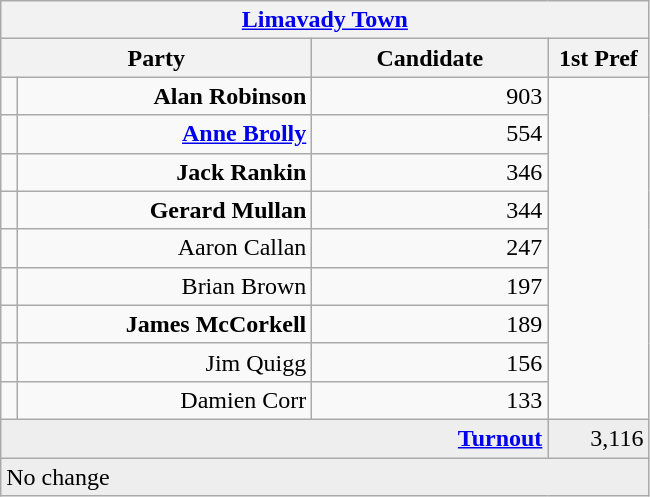<table class="wikitable">
<tr>
<th colspan="4" align="center"><a href='#'>Limavady Town</a></th>
</tr>
<tr>
<th colspan="2" align="center" width=200>Party</th>
<th width=150>Candidate</th>
<th width=60>1st Pref</th>
</tr>
<tr>
<td></td>
<td align="right"><strong>Alan Robinson</strong></td>
<td align="right">903</td>
</tr>
<tr>
<td></td>
<td align="right"><strong><a href='#'>Anne Brolly</a></strong></td>
<td align="right">554</td>
</tr>
<tr>
<td></td>
<td align="right"><strong>Jack Rankin</strong></td>
<td align="right">346</td>
</tr>
<tr>
<td></td>
<td align="right"><strong>Gerard Mullan</strong></td>
<td align="right">344</td>
</tr>
<tr>
<td></td>
<td align="right">Aaron Callan</td>
<td align="right">247</td>
</tr>
<tr>
<td></td>
<td align="right">Brian Brown</td>
<td align="right">197</td>
</tr>
<tr>
<td></td>
<td align="right"><strong>James McCorkell</strong></td>
<td align="right">189</td>
</tr>
<tr>
<td></td>
<td align="right">Jim Quigg</td>
<td align="right">156</td>
</tr>
<tr>
<td></td>
<td align="right">Damien Corr</td>
<td align="right">133</td>
</tr>
<tr bgcolor="EEEEEE">
<td colspan=3 align="right"><strong><a href='#'>Turnout</a></strong></td>
<td align="right">3,116</td>
</tr>
<tr>
<td colspan=4 bgcolor="EEEEEE">No change</td>
</tr>
</table>
